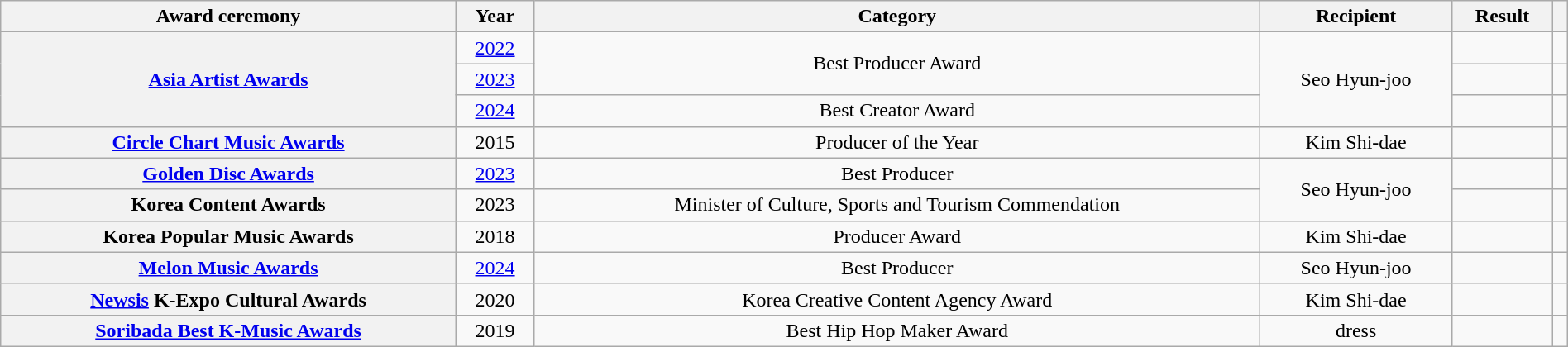<table class="wikitable sortable plainrowheaders" style="text-align:center; width:100%">
<tr>
<th scope="col">Award ceremony</th>
<th scope="col">Year</th>
<th scope="col">Category</th>
<th scope="col">Recipient</th>
<th scope="col">Result</th>
<th scope="col" class="unsortable"></th>
</tr>
<tr>
<th scope="row" rowspan="3"><a href='#'>Asia Artist Awards</a></th>
<td align=center><a href='#'>2022</a></td>
<td align=center rowspan="2">Best Producer Award</td>
<td align=center rowspan="3">Seo Hyun-joo</td>
<td></td>
<td align=center></td>
</tr>
<tr>
<td align=center><a href='#'>2023</a></td>
<td></td>
<td align=center></td>
</tr>
<tr>
<td align=center><a href='#'>2024</a></td>
<td align=center>Best Creator Award</td>
<td></td>
<td align=center></td>
</tr>
<tr>
<th scope="row"><a href='#'>Circle Chart Music Awards</a></th>
<td align=center>2015</td>
<td align=center>Producer of the Year</td>
<td align=center>Kim Shi-dae</td>
<td></td>
<td align=center></td>
</tr>
<tr>
<th scope="row"><a href='#'>Golden Disc Awards</a></th>
<td align=center><a href='#'>2023</a></td>
<td align=center>Best Producer</td>
<td align=center rowspan="2">Seo Hyun-joo</td>
<td></td>
<td align=center></td>
</tr>
<tr>
<th scope="row">Korea Content Awards</th>
<td align=center>2023</td>
<td align=center>Minister of Culture, Sports and Tourism Commendation</td>
<td></td>
<td align=center></td>
</tr>
<tr>
<th scope="row">Korea Popular Music Awards</th>
<td align=center>2018</td>
<td align=center>Producer Award</td>
<td align=center>Kim Shi-dae</td>
<td></td>
<td align=center></td>
</tr>
<tr>
<th scope="row"><a href='#'>Melon Music Awards</a></th>
<td align=center><a href='#'>2024</a></td>
<td align=center>Best Producer</td>
<td align=center>Seo Hyun-joo</td>
<td></td>
<td align=center></td>
</tr>
<tr>
<th scope="row"><a href='#'>Newsis</a> K-Expo Cultural Awards</th>
<td align=center>2020</td>
<td align=center>Korea Creative Content Agency Award</td>
<td align=center>Kim Shi-dae</td>
<td></td>
<td align=center></td>
</tr>
<tr>
<th scope="row"><a href='#'>Soribada Best K-Music Awards</a></th>
<td align=center>2019</td>
<td align=center>Best Hip Hop Maker Award</td>
<td align=center>dress</td>
<td></td>
<td align=center></td>
</tr>
</table>
